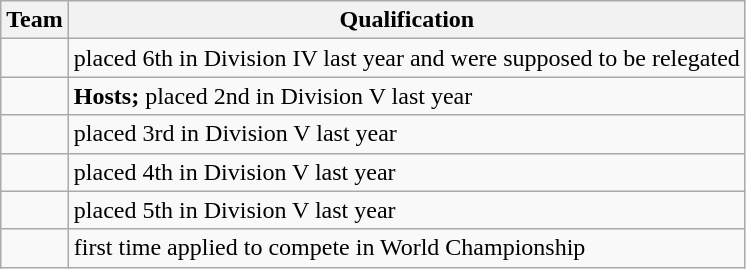<table class="wikitable">
<tr>
<th>Team</th>
<th>Qualification</th>
</tr>
<tr>
<td></td>
<td>placed 6th in Division IV last year and were supposed to be relegated</td>
</tr>
<tr>
<td></td>
<td><strong>Hosts;</strong> placed 2nd in Division V last year</td>
</tr>
<tr>
<td></td>
<td>placed 3rd in Division V last year</td>
</tr>
<tr>
<td></td>
<td>placed 4th in Division V last year</td>
</tr>
<tr>
<td></td>
<td>placed 5th in Division V last year</td>
</tr>
<tr>
<td></td>
<td>first time applied to compete in World Championship</td>
</tr>
</table>
